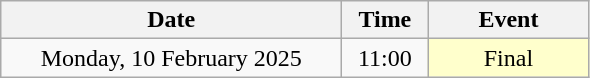<table class = "wikitable" style="text-align:center;">
<tr>
<th width=220>Date</th>
<th width=50>Time</th>
<th width=100>Event</th>
</tr>
<tr>
<td>Monday, 10 February 2025</td>
<td>11:00</td>
<td bgcolor=ffffcc>Final</td>
</tr>
</table>
